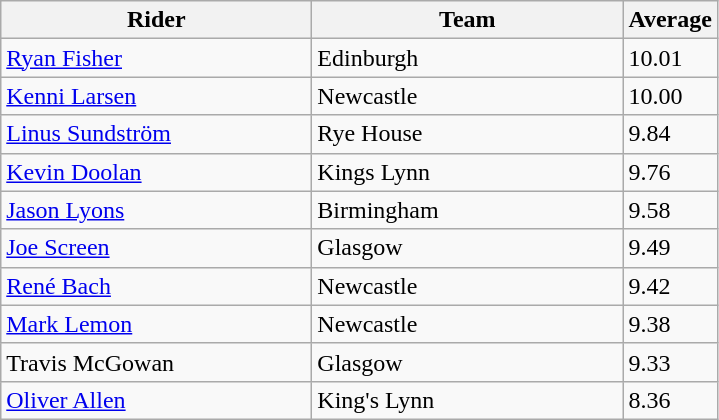<table class="wikitable" style="font-size: 100%">
<tr>
<th width=200>Rider</th>
<th width=200>Team</th>
<th width=40>Average</th>
</tr>
<tr>
<td align="left"> <a href='#'>Ryan Fisher</a></td>
<td>Edinburgh</td>
<td>10.01</td>
</tr>
<tr>
<td align="left"> <a href='#'>Kenni Larsen</a></td>
<td>Newcastle</td>
<td>10.00</td>
</tr>
<tr>
<td align="left"> <a href='#'>Linus Sundström</a></td>
<td>Rye House</td>
<td>9.84</td>
</tr>
<tr>
<td align="left"> <a href='#'>Kevin Doolan</a></td>
<td>Kings Lynn</td>
<td>9.76</td>
</tr>
<tr>
<td align="left"> <a href='#'>Jason Lyons</a></td>
<td>Birmingham</td>
<td>9.58</td>
</tr>
<tr>
<td align="left"> <a href='#'>Joe Screen</a></td>
<td>Glasgow</td>
<td>9.49</td>
</tr>
<tr>
<td align="left"> <a href='#'>René Bach</a></td>
<td>Newcastle</td>
<td>9.42</td>
</tr>
<tr>
<td align="left"> <a href='#'>Mark Lemon</a></td>
<td>Newcastle</td>
<td>9.38</td>
</tr>
<tr>
<td align="left"> Travis McGowan</td>
<td>Glasgow</td>
<td>9.33</td>
</tr>
<tr>
<td align="left"> <a href='#'>Oliver Allen</a></td>
<td>King's Lynn</td>
<td>8.36</td>
</tr>
</table>
